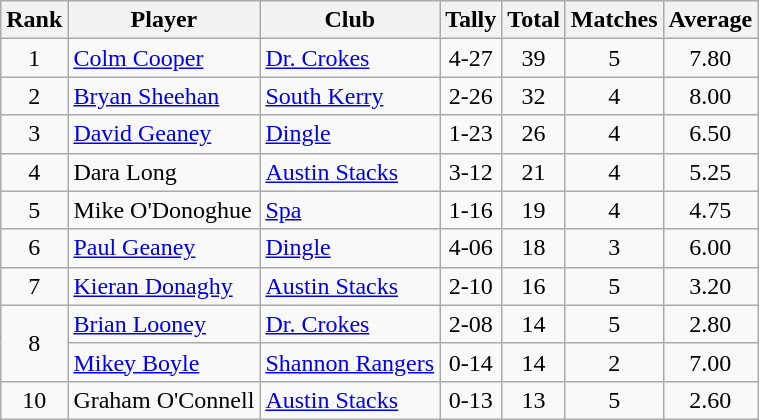<table class="wikitable">
<tr>
<th>Rank</th>
<th>Player</th>
<th>Club</th>
<th>Tally</th>
<th>Total</th>
<th>Matches</th>
<th>Average</th>
</tr>
<tr>
<td rowspan="1" style="text-align:center;">1</td>
<td><a href='#'>Colm Cooper</a></td>
<td><a href='#'>Dr. Crokes</a></td>
<td align=center>4-27</td>
<td align=center>39</td>
<td align=center>5</td>
<td align=center>7.80</td>
</tr>
<tr>
<td rowspan="1" style="text-align:center;">2</td>
<td><a href='#'>Bryan Sheehan</a></td>
<td><a href='#'>South Kerry</a></td>
<td align=center>2-26</td>
<td align=center>32</td>
<td align=center>4</td>
<td align=center>8.00</td>
</tr>
<tr>
<td rowspan="1" style="text-align:center;">3</td>
<td><a href='#'>David Geaney</a></td>
<td><a href='#'>Dingle</a></td>
<td align=center>1-23</td>
<td align=center>26</td>
<td align=center>4</td>
<td align=center>6.50</td>
</tr>
<tr>
<td rowspan="1" style="text-align:center;">4</td>
<td>Dara Long</td>
<td><a href='#'>Austin Stacks</a></td>
<td align=center>3-12</td>
<td align=center>21</td>
<td align=center>4</td>
<td align=center>5.25</td>
</tr>
<tr>
<td rowspan="1" style="text-align:center;">5</td>
<td>Mike O'Donoghue</td>
<td><a href='#'>Spa</a></td>
<td align=center>1-16</td>
<td align=center>19</td>
<td align=center>4</td>
<td align=center>4.75</td>
</tr>
<tr>
<td rowspan="1" style="text-align:center;">6</td>
<td><a href='#'>Paul Geaney</a></td>
<td><a href='#'>Dingle</a></td>
<td align=center>4-06</td>
<td align=center>18</td>
<td align=center>3</td>
<td align=center>6.00</td>
</tr>
<tr>
<td rowspan="1" style="text-align:center;">7</td>
<td><a href='#'>Kieran Donaghy</a></td>
<td><a href='#'>Austin Stacks</a></td>
<td align=center>2-10</td>
<td align=center>16</td>
<td align=center>5</td>
<td align=center>3.20</td>
</tr>
<tr>
<td rowspan="2" style="text-align:center;">8</td>
<td><a href='#'>Brian Looney</a></td>
<td><a href='#'>Dr. Crokes</a></td>
<td align=center>2-08</td>
<td align=center>14</td>
<td align=center>5</td>
<td align=center>2.80</td>
</tr>
<tr>
<td><a href='#'>Mikey Boyle</a></td>
<td><a href='#'>Shannon Rangers</a></td>
<td align=center>0-14</td>
<td align=center>14</td>
<td align=center>2</td>
<td align=center>7.00</td>
</tr>
<tr>
<td rowspan="1" style="text-align:center;">10</td>
<td>Graham O'Connell</td>
<td><a href='#'>Austin Stacks</a></td>
<td align=center>0-13</td>
<td align=center>13</td>
<td align=center>5</td>
<td align=center>2.60</td>
</tr>
</table>
